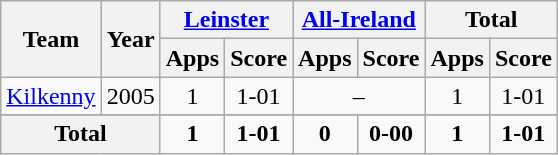<table class="wikitable" style="text-align:center">
<tr>
<th rowspan="2">Team</th>
<th rowspan="2">Year</th>
<th colspan="2"><a href='#'>Leinster</a></th>
<th colspan="2"><a href='#'>All-Ireland</a></th>
<th colspan="2">Total</th>
</tr>
<tr>
<th>Apps</th>
<th>Score</th>
<th>Apps</th>
<th>Score</th>
<th>Apps</th>
<th>Score</th>
</tr>
<tr>
<td rowspan="1"><a href='#'>Kilkenny</a></td>
<td>2005</td>
<td>1</td>
<td>1-01</td>
<td colspan=2>–</td>
<td>1</td>
<td>1-01</td>
</tr>
<tr>
</tr>
<tr>
<th colspan="2">Total</th>
<td><strong>1</strong></td>
<td><strong>1-01</strong></td>
<td><strong>0</strong></td>
<td><strong>0-00</strong></td>
<td><strong>1</strong></td>
<td><strong>1-01</strong></td>
</tr>
</table>
